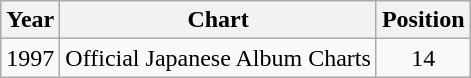<table class="wikitable">
<tr>
<th>Year</th>
<th>Chart</th>
<th>Position</th>
</tr>
<tr>
<td>1997</td>
<td>Official Japanese Album Charts</td>
<td align="center">14</td>
</tr>
</table>
